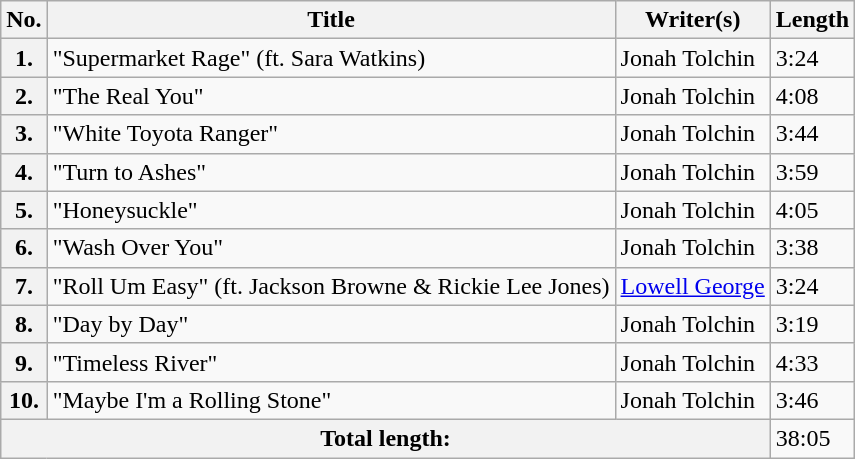<table class="wikitable">
<tr>
<th><abbr>No.</abbr></th>
<th>Title</th>
<th>Writer(s)</th>
<th>Length</th>
</tr>
<tr>
<th>1.</th>
<td>"Supermarket Rage" (ft. Sara Watkins)</td>
<td>Jonah Tolchin</td>
<td>3:24</td>
</tr>
<tr>
<th>2.</th>
<td>"The Real You"</td>
<td>Jonah Tolchin</td>
<td>4:08</td>
</tr>
<tr>
<th>3.</th>
<td>"White Toyota Ranger"</td>
<td>Jonah Tolchin</td>
<td>3:44</td>
</tr>
<tr>
<th>4.</th>
<td>"Turn to Ashes"</td>
<td>Jonah Tolchin</td>
<td>3:59</td>
</tr>
<tr>
<th>5.</th>
<td>"Honeysuckle"</td>
<td>Jonah Tolchin</td>
<td>4:05</td>
</tr>
<tr>
<th>6.</th>
<td>"Wash Over You"</td>
<td>Jonah Tolchin</td>
<td>3:38</td>
</tr>
<tr>
<th>7.</th>
<td>"Roll Um Easy" (ft. Jackson Browne & Rickie Lee Jones)</td>
<td><a href='#'>Lowell George</a></td>
<td>3:24</td>
</tr>
<tr>
<th>8.</th>
<td>"Day by Day"</td>
<td>Jonah Tolchin</td>
<td>3:19</td>
</tr>
<tr>
<th>9.</th>
<td>"Timeless River"</td>
<td>Jonah Tolchin</td>
<td>4:33</td>
</tr>
<tr>
<th>10.</th>
<td>"Maybe I'm a Rolling Stone"</td>
<td>Jonah Tolchin</td>
<td>3:46</td>
</tr>
<tr>
<th colspan="3">Total length:</th>
<td>38:05</td>
</tr>
</table>
